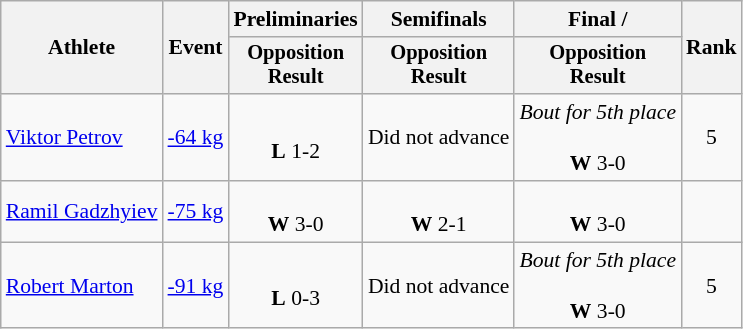<table class="wikitable" style="font-size:90%;">
<tr>
<th rowspan=2>Athlete</th>
<th rowspan=2>Event</th>
<th>Preliminaries</th>
<th>Semifinals</th>
<th>Final / </th>
<th rowspan=2>Rank</th>
</tr>
<tr style="font-size:95%">
<th>Opposition<br>Result</th>
<th>Opposition<br>Result</th>
<th>Opposition<br>Result</th>
</tr>
<tr align=center>
<td align=left><a href='#'>Viktor Petrov</a></td>
<td align=left><a href='#'>-64 kg</a></td>
<td><br><strong>L</strong> 1-2</td>
<td>Did not advance</td>
<td><em>Bout for 5th place</em><br><br><strong>W</strong> 3-0</td>
<td>5</td>
</tr>
<tr align=center>
<td align=left><a href='#'>Ramil Gadzhyiev</a></td>
<td align=left><a href='#'>-75 kg</a></td>
<td><br> <strong>W</strong> 3-0</td>
<td><br> <strong>W</strong> 2-1</td>
<td><br> <strong>W</strong> 3-0</td>
<td></td>
</tr>
<tr align=center>
<td align=left><a href='#'>Robert Marton</a></td>
<td align=left><a href='#'>-91 kg</a></td>
<td><br><strong>L</strong> 0-3</td>
<td>Did not advance</td>
<td><em>Bout for 5th place</em><br><br><strong>W</strong> 3-0</td>
<td>5</td>
</tr>
</table>
